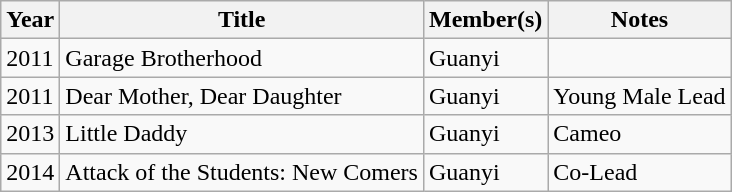<table class="wikitable">
<tr>
<th>Year</th>
<th>Title</th>
<th>Member(s)</th>
<th>Notes</th>
</tr>
<tr>
<td>2011</td>
<td>Garage Brotherhood</td>
<td>Guanyi</td>
<td></td>
</tr>
<tr>
<td>2011</td>
<td>Dear Mother, Dear Daughter</td>
<td>Guanyi</td>
<td>Young Male Lead</td>
</tr>
<tr>
<td>2013</td>
<td>Little Daddy</td>
<td>Guanyi</td>
<td>Cameo</td>
</tr>
<tr>
<td>2014</td>
<td>Attack of the Students: New Comers</td>
<td>Guanyi</td>
<td>Co-Lead</td>
</tr>
</table>
